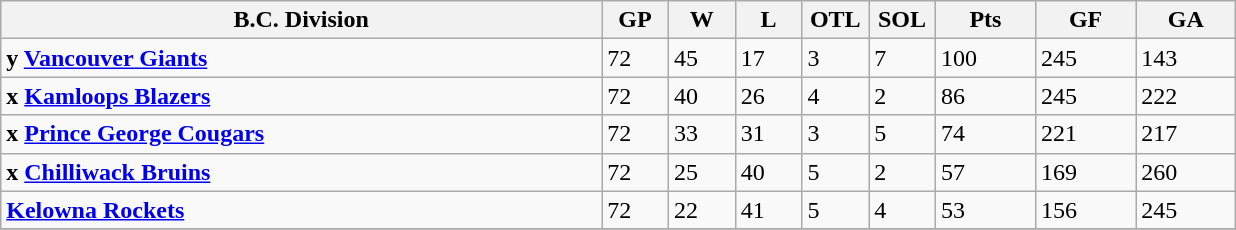<table class="wikitable">
<tr>
<th width="45%">B.C. Division</th>
<th width="5%">GP</th>
<th width="5%">W</th>
<th width="5%">L</th>
<th width="5%">OTL</th>
<th width="5%">SOL</th>
<th width="7.5%">Pts</th>
<th width="7.5%">GF</th>
<th width="7.5%">GA</th>
</tr>
<tr>
<td><strong>y <a href='#'>Vancouver Giants</a></strong></td>
<td>72</td>
<td>45</td>
<td>17</td>
<td>3</td>
<td>7</td>
<td>100</td>
<td>245</td>
<td>143</td>
</tr>
<tr>
<td><strong>x <a href='#'>Kamloops Blazers</a></strong></td>
<td>72</td>
<td>40</td>
<td>26</td>
<td>4</td>
<td>2</td>
<td>86</td>
<td>245</td>
<td>222</td>
</tr>
<tr>
<td><strong>x <a href='#'>Prince George Cougars</a></strong></td>
<td>72</td>
<td>33</td>
<td>31</td>
<td>3</td>
<td>5</td>
<td>74</td>
<td>221</td>
<td>217</td>
</tr>
<tr>
<td><strong>x <a href='#'>Chilliwack Bruins</a></strong></td>
<td>72</td>
<td>25</td>
<td>40</td>
<td>5</td>
<td>2</td>
<td>57</td>
<td>169</td>
<td>260</td>
</tr>
<tr>
<td><strong><a href='#'>Kelowna Rockets</a></strong></td>
<td>72</td>
<td>22</td>
<td>41</td>
<td>5</td>
<td>4</td>
<td>53</td>
<td>156</td>
<td>245</td>
</tr>
<tr>
</tr>
</table>
